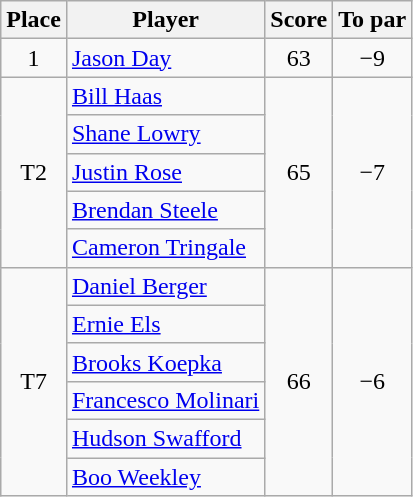<table class="wikitable">
<tr>
<th>Place</th>
<th>Player</th>
<th>Score</th>
<th>To par</th>
</tr>
<tr>
<td align=center>1</td>
<td> <a href='#'>Jason Day</a></td>
<td align=center>63</td>
<td align=center>−9</td>
</tr>
<tr>
<td rowspan="5" style="text-align:center;">T2</td>
<td> <a href='#'>Bill Haas</a></td>
<td rowspan="5" style="text-align:center;">65</td>
<td rowspan="5" style="text-align:center;">−7</td>
</tr>
<tr>
<td> <a href='#'>Shane Lowry</a></td>
</tr>
<tr>
<td> <a href='#'>Justin Rose</a></td>
</tr>
<tr>
<td> <a href='#'>Brendan Steele</a></td>
</tr>
<tr>
<td> <a href='#'>Cameron Tringale</a></td>
</tr>
<tr>
<td rowspan="6" style="text-align:center;">T7</td>
<td> <a href='#'>Daniel Berger</a></td>
<td rowspan="6" style="text-align:center;">66</td>
<td rowspan="6" style="text-align:center;">−6</td>
</tr>
<tr>
<td> <a href='#'>Ernie Els</a></td>
</tr>
<tr>
<td> <a href='#'>Brooks Koepka</a></td>
</tr>
<tr>
<td> <a href='#'>Francesco Molinari</a></td>
</tr>
<tr>
<td> <a href='#'>Hudson Swafford</a></td>
</tr>
<tr>
<td> <a href='#'>Boo Weekley</a></td>
</tr>
</table>
